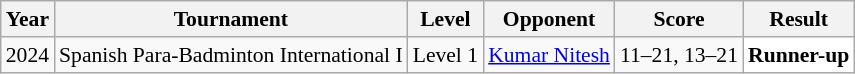<table class="sortable wikitable" style="font-size: 90%;">
<tr>
<th>Year</th>
<th>Tournament</th>
<th>Level</th>
<th>Opponent</th>
<th>Score</th>
<th>Result</th>
</tr>
<tr>
<td align="center">2024</td>
<td align="left">Spanish Para-Badminton International I</td>
<td align="left">Level 1</td>
<td align="left"> <a href='#'>Kumar Nitesh</a></td>
<td align="left">11–21, 13–21</td>
<td style="text-align:left; background:white"> <strong>Runner-up</strong></td>
</tr>
</table>
